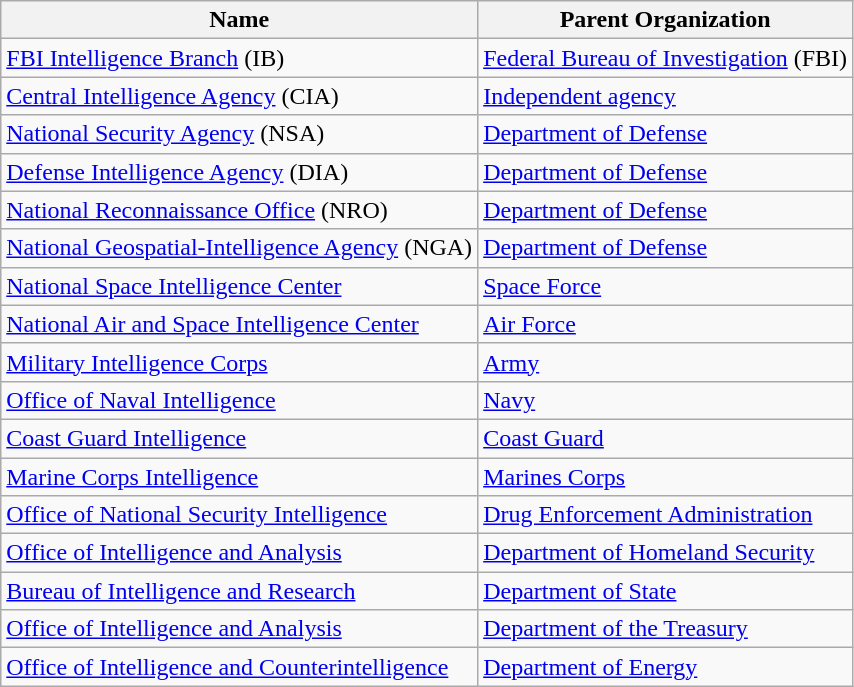<table class="wikitable">
<tr>
<th>Name</th>
<th>Parent Organization</th>
</tr>
<tr>
<td><a href='#'>FBI Intelligence Branch</a> (IB)</td>
<td><a href='#'>Federal Bureau of Investigation</a> (FBI)</td>
</tr>
<tr>
<td><a href='#'>Central Intelligence Agency</a> (CIA)</td>
<td><a href='#'>Independent agency</a></td>
</tr>
<tr>
<td><a href='#'>National Security Agency</a> (NSA)</td>
<td><a href='#'>Department of Defense</a></td>
</tr>
<tr>
<td><a href='#'>Defense Intelligence Agency</a> (DIA)</td>
<td><a href='#'>Department of Defense</a></td>
</tr>
<tr>
<td><a href='#'>National Reconnaissance Office</a> (NRO)</td>
<td><a href='#'>Department of Defense</a></td>
</tr>
<tr>
<td><a href='#'>National Geospatial-Intelligence Agency</a> (NGA)</td>
<td><a href='#'>Department of Defense</a></td>
</tr>
<tr>
<td><a href='#'>National Space Intelligence Center</a></td>
<td><a href='#'>Space Force</a></td>
</tr>
<tr>
<td><a href='#'>National Air and Space Intelligence Center</a></td>
<td><a href='#'>Air Force</a></td>
</tr>
<tr>
<td><a href='#'>Military Intelligence Corps</a></td>
<td><a href='#'>Army</a></td>
</tr>
<tr>
<td><a href='#'>Office of Naval Intelligence</a></td>
<td><a href='#'>Navy</a></td>
</tr>
<tr>
<td><a href='#'>Coast Guard Intelligence</a></td>
<td><a href='#'>Coast Guard</a></td>
</tr>
<tr>
<td><a href='#'>Marine Corps Intelligence</a></td>
<td><a href='#'>Marines Corps</a></td>
</tr>
<tr>
<td><a href='#'>Office of National Security Intelligence</a></td>
<td><a href='#'>Drug Enforcement Administration</a></td>
</tr>
<tr>
<td><a href='#'>Office of Intelligence and Analysis</a></td>
<td><a href='#'>Department of Homeland Security</a></td>
</tr>
<tr>
<td><a href='#'>Bureau of Intelligence and Research</a></td>
<td><a href='#'>Department of State</a></td>
</tr>
<tr>
<td><a href='#'>Office of Intelligence and Analysis</a></td>
<td><a href='#'>Department of the Treasury</a></td>
</tr>
<tr>
<td><a href='#'>Office of Intelligence and Counterintelligence</a></td>
<td><a href='#'>Department of Energy</a></td>
</tr>
</table>
